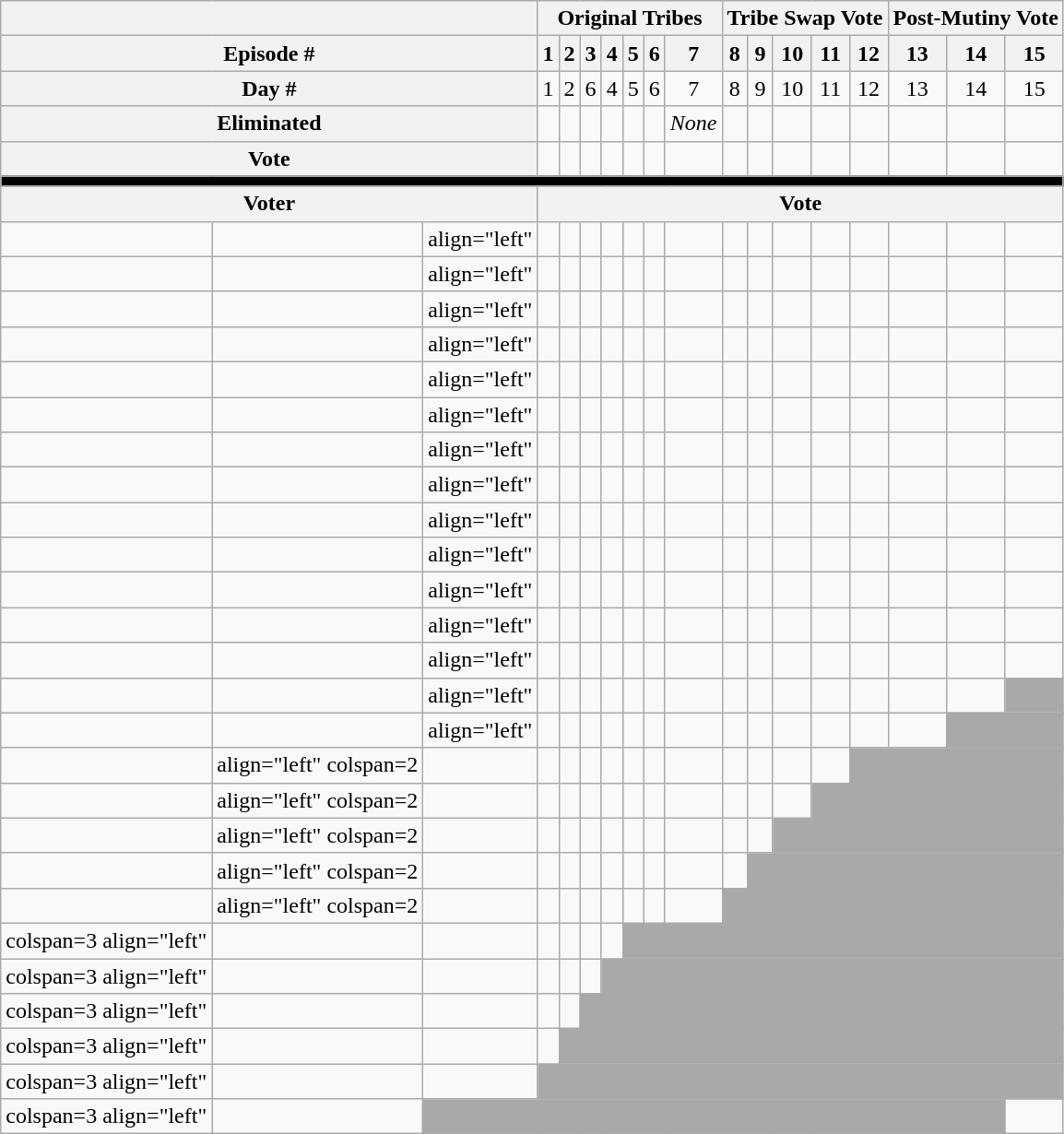<table class="wikitable nowrap" style="text-align:center;">
<tr>
<th colspan="3"></th>
<th colspan="7">Original Tribes</th>
<th colspan="5">Tribe Swap Vote</th>
<th colspan="3">Post-Mutiny Vote</th>
</tr>
<tr>
<th colspan="3">Episode #</th>
<th>1</th>
<th>2</th>
<th>3</th>
<th>4</th>
<th>5</th>
<th>6</th>
<th>7</th>
<th>8</th>
<th>9</th>
<th>10</th>
<th>11</th>
<th>12</th>
<th>13</th>
<th>14</th>
<th>15</th>
</tr>
<tr>
<th colspan="3">Day #</th>
<td>1</td>
<td>2</td>
<td>6</td>
<td>4</td>
<td>5</td>
<td>6</td>
<td>7</td>
<td>8</td>
<td>9</td>
<td>10</td>
<td>11</td>
<td>12</td>
<td>13</td>
<td>14</td>
<td>15</td>
</tr>
<tr>
<th colspan="3">Eliminated</th>
<td></td>
<td></td>
<td></td>
<td></td>
<td></td>
<td></td>
<td><em>None</em></td>
<td></td>
<td></td>
<td></td>
<td></td>
<td></td>
<td></td>
<td></td>
<td></td>
</tr>
<tr>
<th colspan="3">Vote</th>
<td></td>
<td></td>
<td></td>
<td></td>
<td></td>
<td></td>
<td></td>
<td></td>
<td></td>
<td></td>
<td></td>
<td></td>
<td></td>
<td></td>
<td></td>
</tr>
<tr>
<td colspan="23" bgcolor="black"></td>
</tr>
<tr>
<th colspan="3">Voter</th>
<th colspan="26">Vote</th>
</tr>
<tr>
<td></td>
<td></td>
<td>align="left" </td>
<td></td>
<td></td>
<td></td>
<td></td>
<td></td>
<td></td>
<td></td>
<td></td>
<td></td>
<td></td>
<td></td>
<td></td>
<td></td>
<td></td>
<td></td>
</tr>
<tr>
<td></td>
<td></td>
<td>align="left" </td>
<td></td>
<td></td>
<td></td>
<td></td>
<td></td>
<td></td>
<td></td>
<td></td>
<td></td>
<td></td>
<td></td>
<td></td>
<td></td>
<td></td>
<td></td>
</tr>
<tr>
<td></td>
<td></td>
<td>align="left" </td>
<td></td>
<td></td>
<td></td>
<td></td>
<td></td>
<td></td>
<td></td>
<td></td>
<td></td>
<td></td>
<td></td>
<td></td>
<td></td>
<td></td>
<td></td>
</tr>
<tr>
<td></td>
<td></td>
<td>align="left" </td>
<td></td>
<td></td>
<td></td>
<td></td>
<td></td>
<td></td>
<td></td>
<td></td>
<td></td>
<td></td>
<td></td>
<td></td>
<td></td>
<td></td>
<td></td>
</tr>
<tr>
<td></td>
<td></td>
<td>align="left" </td>
<td></td>
<td></td>
<td></td>
<td></td>
<td></td>
<td></td>
<td></td>
<td></td>
<td></td>
<td></td>
<td></td>
<td></td>
<td></td>
<td></td>
<td></td>
</tr>
<tr>
<td></td>
<td></td>
<td>align="left" </td>
<td></td>
<td></td>
<td></td>
<td></td>
<td></td>
<td></td>
<td></td>
<td></td>
<td></td>
<td></td>
<td></td>
<td></td>
<td></td>
<td></td>
<td></td>
</tr>
<tr>
<td></td>
<td></td>
<td>align="left" </td>
<td></td>
<td></td>
<td></td>
<td></td>
<td></td>
<td></td>
<td></td>
<td></td>
<td></td>
<td></td>
<td></td>
<td></td>
<td></td>
<td></td>
<td></td>
</tr>
<tr>
<td></td>
<td></td>
<td>align="left" </td>
<td></td>
<td></td>
<td></td>
<td></td>
<td></td>
<td></td>
<td></td>
<td></td>
<td></td>
<td></td>
<td></td>
<td></td>
<td></td>
<td></td>
<td></td>
</tr>
<tr>
<td></td>
<td></td>
<td>align="left" </td>
<td></td>
<td></td>
<td></td>
<td></td>
<td></td>
<td></td>
<td></td>
<td></td>
<td></td>
<td></td>
<td></td>
<td></td>
<td></td>
<td></td>
<td></td>
</tr>
<tr>
<td></td>
<td></td>
<td>align="left" </td>
<td></td>
<td></td>
<td></td>
<td></td>
<td></td>
<td></td>
<td></td>
<td></td>
<td></td>
<td></td>
<td></td>
<td></td>
<td></td>
<td></td>
<td></td>
</tr>
<tr>
<td></td>
<td></td>
<td>align="left" </td>
<td></td>
<td></td>
<td></td>
<td></td>
<td></td>
<td></td>
<td></td>
<td></td>
<td></td>
<td></td>
<td></td>
<td></td>
<td></td>
<td></td>
<td></td>
</tr>
<tr>
<td></td>
<td></td>
<td>align="left" </td>
<td></td>
<td></td>
<td></td>
<td></td>
<td></td>
<td></td>
<td></td>
<td></td>
<td></td>
<td></td>
<td></td>
<td></td>
<td></td>
<td></td>
<td></td>
</tr>
<tr>
<td></td>
<td></td>
<td>align="left" </td>
<td></td>
<td></td>
<td></td>
<td></td>
<td></td>
<td></td>
<td></td>
<td></td>
<td></td>
<td></td>
<td></td>
<td></td>
<td></td>
<td></td>
<td></td>
</tr>
<tr>
<td></td>
<td></td>
<td>align="left" </td>
<td></td>
<td></td>
<td></td>
<td></td>
<td></td>
<td></td>
<td></td>
<td></td>
<td></td>
<td></td>
<td></td>
<td></td>
<td></td>
<td></td>
<td colspan="15" style="background:darkgrey;"></td>
</tr>
<tr>
<td></td>
<td></td>
<td>align="left" </td>
<td></td>
<td></td>
<td></td>
<td></td>
<td></td>
<td></td>
<td></td>
<td></td>
<td></td>
<td></td>
<td></td>
<td></td>
<td></td>
<td colspan="15" style="background:darkgrey;"></td>
</tr>
<tr>
<td></td>
<td>align="left" colspan=2 </td>
<td></td>
<td></td>
<td></td>
<td></td>
<td></td>
<td></td>
<td></td>
<td></td>
<td></td>
<td></td>
<td></td>
<td></td>
<td colspan="15" style="background:darkgrey;"></td>
</tr>
<tr>
<td></td>
<td>align="left" colspan=2 </td>
<td></td>
<td></td>
<td></td>
<td></td>
<td></td>
<td></td>
<td></td>
<td></td>
<td></td>
<td></td>
<td></td>
<td colspan="15" style="background:darkgrey;"></td>
</tr>
<tr>
<td></td>
<td>align="left" colspan=2 </td>
<td></td>
<td></td>
<td></td>
<td></td>
<td></td>
<td></td>
<td></td>
<td></td>
<td></td>
<td></td>
<td colspan="15" style="background:darkgrey;"></td>
</tr>
<tr>
<td></td>
<td>align="left" colspan=2 </td>
<td></td>
<td></td>
<td></td>
<td></td>
<td></td>
<td></td>
<td></td>
<td></td>
<td></td>
<td colspan="15" style="background:darkgrey;"></td>
</tr>
<tr>
<td></td>
<td>align="left" colspan=2 </td>
<td></td>
<td></td>
<td></td>
<td></td>
<td></td>
<td></td>
<td></td>
<td></td>
<td colspan="15" style="background:darkgrey;"></td>
</tr>
<tr>
<td>colspan=3 align="left" </td>
<td></td>
<td></td>
<td></td>
<td></td>
<td></td>
<td></td>
<td colspan="15" style="background:darkgrey;"></td>
</tr>
<tr>
<td>colspan=3 align="left" </td>
<td></td>
<td></td>
<td></td>
<td></td>
<td></td>
<td colspan="15" style="background:darkgrey;"></td>
</tr>
<tr>
<td>colspan=3 align="left" </td>
<td></td>
<td></td>
<td></td>
<td></td>
<td colspan="15" style="background:darkgrey;"></td>
</tr>
<tr>
<td>colspan=3 align="left" </td>
<td></td>
<td></td>
<td></td>
<td colspan="15" style="background:darkgrey;"></td>
</tr>
<tr>
<td>colspan=3 align="left" </td>
<td></td>
<td></td>
<td colspan="15" style="background:darkgrey;"></td>
</tr>
<tr>
<td>colspan=3 align="left" </td>
<td></td>
<td colspan="15" style="background:darkgrey;"></td>
</tr>
</table>
